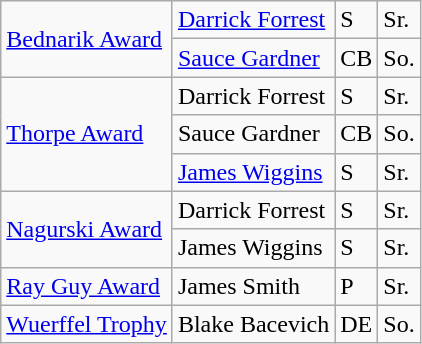<table class="wikitable">
<tr>
<td rowspan=2><a href='#'>Bednarik Award</a></td>
<td><a href='#'>Darrick Forrest</a></td>
<td>S</td>
<td>Sr.</td>
</tr>
<tr>
<td><a href='#'>Sauce Gardner</a></td>
<td>CB</td>
<td>So.</td>
</tr>
<tr>
<td rowspan=3><a href='#'>Thorpe Award</a></td>
<td>Darrick Forrest</td>
<td>S</td>
<td>Sr.</td>
</tr>
<tr>
<td>Sauce Gardner</td>
<td>CB</td>
<td>So.</td>
</tr>
<tr>
<td><a href='#'>James Wiggins</a></td>
<td>S</td>
<td>Sr.</td>
</tr>
<tr>
<td rowspan=2><a href='#'>Nagurski Award</a></td>
<td>Darrick Forrest</td>
<td>S</td>
<td>Sr.</td>
</tr>
<tr>
<td>James Wiggins</td>
<td>S</td>
<td>Sr.</td>
</tr>
<tr>
<td><a href='#'>Ray Guy Award</a></td>
<td>James Smith</td>
<td>P</td>
<td>Sr.</td>
</tr>
<tr>
<td><a href='#'>Wuerffel Trophy</a></td>
<td>Blake Bacevich</td>
<td>DE</td>
<td>So.</td>
</tr>
</table>
